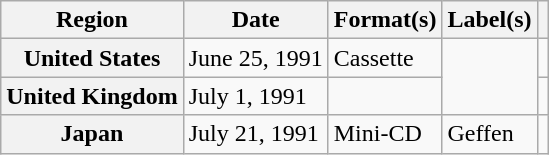<table class="wikitable plainrowheaders">
<tr>
<th scope="col">Region</th>
<th scope="col">Date</th>
<th scope="col">Format(s)</th>
<th scope="col">Label(s)</th>
<th scope="col"></th>
</tr>
<tr>
<th scope="row">United States</th>
<td>June 25, 1991</td>
<td>Cassette</td>
<td rowspan="2"></td>
<td></td>
</tr>
<tr>
<th scope="row">United Kingdom</th>
<td>July 1, 1991</td>
<td></td>
<td></td>
</tr>
<tr>
<th scope="row">Japan</th>
<td>July 21, 1991</td>
<td>Mini-CD</td>
<td>Geffen</td>
<td></td>
</tr>
</table>
